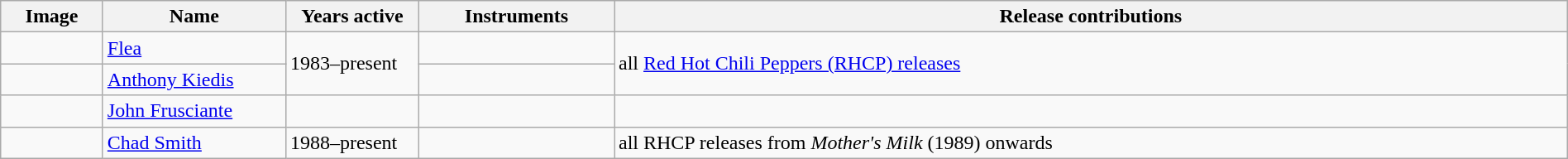<table class="wikitable" border="1" width=100%>
<tr>
<th width="75">Image</th>
<th width="140">Name</th>
<th width="100">Years active</th>
<th width="150">Instruments</th>
<th>Release contributions</th>
</tr>
<tr>
<td></td>
<td><a href='#'>Flea</a><br></td>
<td rowspan="2">1983–present</td>
<td></td>
<td rowspan="2">all <a href='#'>Red Hot Chili Peppers (RHCP) releases</a></td>
</tr>
<tr>
<td></td>
<td><a href='#'>Anthony Kiedis</a></td>
<td></td>
</tr>
<tr>
<td></td>
<td><a href='#'>John Frusciante</a></td>
<td></td>
<td></td>
<td></td>
</tr>
<tr>
<td></td>
<td><a href='#'>Chad Smith</a></td>
<td>1988–present</td>
<td></td>
<td>all RHCP releases from <em>Mother's Milk</em> (1989) onwards</td>
</tr>
</table>
